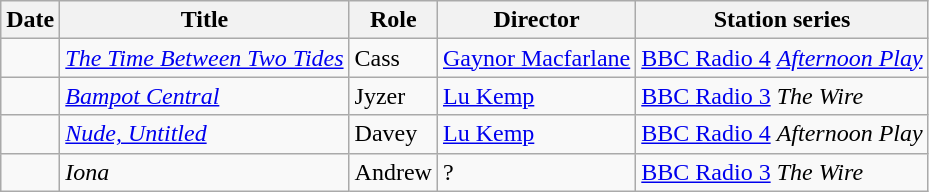<table class="wikitable sortable">
<tr>
<th>Date</th>
<th>Title</th>
<th>Role</th>
<th>Director</th>
<th>Station series</th>
</tr>
<tr>
<td></td>
<td><em><a href='#'>The Time Between Two Tides</a></em></td>
<td>Cass</td>
<td><a href='#'>Gaynor Macfarlane</a></td>
<td><a href='#'>BBC Radio 4</a> <em><a href='#'>Afternoon Play</a></em></td>
</tr>
<tr>
<td></td>
<td><em><a href='#'>Bampot Central</a></em></td>
<td>Jyzer</td>
<td><a href='#'>Lu Kemp</a></td>
<td><a href='#'>BBC Radio 3</a> <em>The Wire</em></td>
</tr>
<tr>
<td></td>
<td><em><a href='#'>Nude, Untitled</a></em></td>
<td>Davey</td>
<td><a href='#'>Lu Kemp</a></td>
<td><a href='#'>BBC Radio 4</a> <em>Afternoon Play</em></td>
</tr>
<tr>
<td></td>
<td><em>Iona</em></td>
<td>Andrew</td>
<td>?</td>
<td><a href='#'>BBC Radio 3</a> <em>The Wire</em></td>
</tr>
</table>
